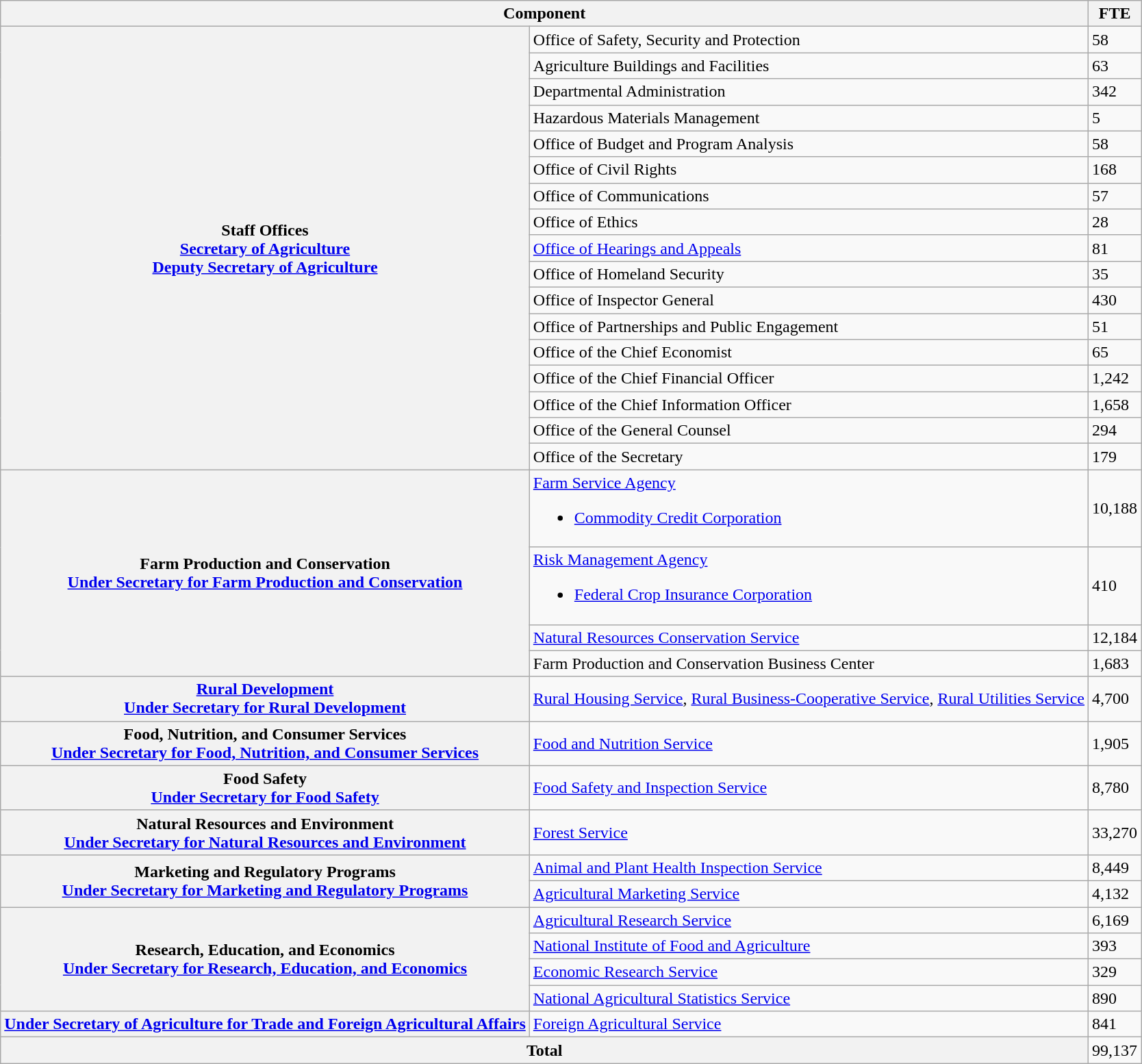<table class="wikitable sortable">
<tr>
<th colspan="2" scope="col">Component</th>
<th scope="col">FTE</th>
</tr>
<tr>
<th rowspan="17" scope="row">Staff Offices<br><a href='#'>Secretary of Agriculture</a><br><a href='#'>Deputy Secretary of Agriculture</a></th>
<td>Office of Safety, Security and Protection</td>
<td>58</td>
</tr>
<tr>
<td>Agriculture Buildings and Facilities</td>
<td>63</td>
</tr>
<tr>
<td>Departmental Administration</td>
<td>342</td>
</tr>
<tr>
<td>Hazardous Materials Management</td>
<td>5</td>
</tr>
<tr>
<td>Office of Budget and Program Analysis</td>
<td>58</td>
</tr>
<tr>
<td>Office of Civil Rights</td>
<td>168</td>
</tr>
<tr>
<td>Office of Communications</td>
<td>57</td>
</tr>
<tr>
<td>Office of Ethics</td>
<td>28</td>
</tr>
<tr>
<td><a href='#'>Office of Hearings and Appeals</a></td>
<td>81</td>
</tr>
<tr>
<td>Office of Homeland Security</td>
<td>35</td>
</tr>
<tr>
<td>Office of Inspector General</td>
<td>430</td>
</tr>
<tr>
<td>Office of Partnerships and Public Engagement</td>
<td>51</td>
</tr>
<tr>
<td>Office of the Chief Economist</td>
<td>65</td>
</tr>
<tr>
<td>Office of the Chief Financial Officer</td>
<td>1,242</td>
</tr>
<tr>
<td>Office of the Chief Information Officer</td>
<td>1,658</td>
</tr>
<tr>
<td>Office of the General Counsel</td>
<td>294</td>
</tr>
<tr>
<td>Office of the Secretary</td>
<td>179</td>
</tr>
<tr>
<th rowspan="4" scope="row">Farm Production and Conservation<br><a href='#'>Under Secretary for Farm Production and Conservation</a></th>
<td><a href='#'>Farm Service Agency</a><br><ul><li><a href='#'>Commodity Credit Corporation</a></li></ul></td>
<td>10,188</td>
</tr>
<tr>
<td><a href='#'>Risk Management Agency</a><br><ul><li><a href='#'>Federal Crop Insurance Corporation</a></li></ul></td>
<td>410</td>
</tr>
<tr>
<td><a href='#'>Natural Resources Conservation Service</a></td>
<td>12,184</td>
</tr>
<tr>
<td>Farm Production and Conservation Business Center</td>
<td>1,683</td>
</tr>
<tr>
<th scope="row"><a href='#'>Rural Development</a><br><a href='#'>Under Secretary for Rural Development</a></th>
<td><a href='#'>Rural Housing Service</a>, <a href='#'>Rural Business-Cooperative Service</a>, <a href='#'>Rural Utilities Service</a></td>
<td>4,700</td>
</tr>
<tr>
<th scope="row">Food, Nutrition, and Consumer Services<br><a href='#'>Under Secretary for Food, Nutrition, and Consumer Services</a></th>
<td><a href='#'>Food and Nutrition Service</a></td>
<td>1,905</td>
</tr>
<tr>
<th scope="row">Food Safety<br><a href='#'>Under Secretary for Food Safety</a></th>
<td><a href='#'>Food Safety and Inspection Service</a></td>
<td>8,780</td>
</tr>
<tr>
<th scope="row">Natural Resources and Environment<br><a href='#'>Under Secretary for Natural Resources and Environment</a></th>
<td><a href='#'>Forest Service</a></td>
<td>33,270</td>
</tr>
<tr>
<th rowspan="2" scope="row">Marketing and Regulatory Programs<br><a href='#'>Under Secretary for Marketing and Regulatory Programs</a></th>
<td><a href='#'>Animal and Plant Health Inspection Service</a></td>
<td>8,449</td>
</tr>
<tr>
<td><a href='#'>Agricultural Marketing Service</a></td>
<td>4,132</td>
</tr>
<tr>
<th rowspan="4" scope="row">Research, Education, and Economics<br><a href='#'>Under Secretary for Research, Education, and Economics</a></th>
<td><a href='#'>Agricultural Research Service</a></td>
<td>6,169</td>
</tr>
<tr>
<td><a href='#'>National Institute of Food and Agriculture</a></td>
<td>393</td>
</tr>
<tr>
<td><a href='#'>Economic Research Service</a></td>
<td>329</td>
</tr>
<tr>
<td><a href='#'>National Agricultural Statistics Service</a></td>
<td>890</td>
</tr>
<tr>
<th scope="row"><a href='#'>Under Secretary of Agriculture for Trade and Foreign Agricultural Affairs</a></th>
<td><a href='#'>Foreign Agricultural Service</a></td>
<td>841</td>
</tr>
<tr>
<th colspan="2" scope="row">Total</th>
<td>99,137</td>
</tr>
</table>
